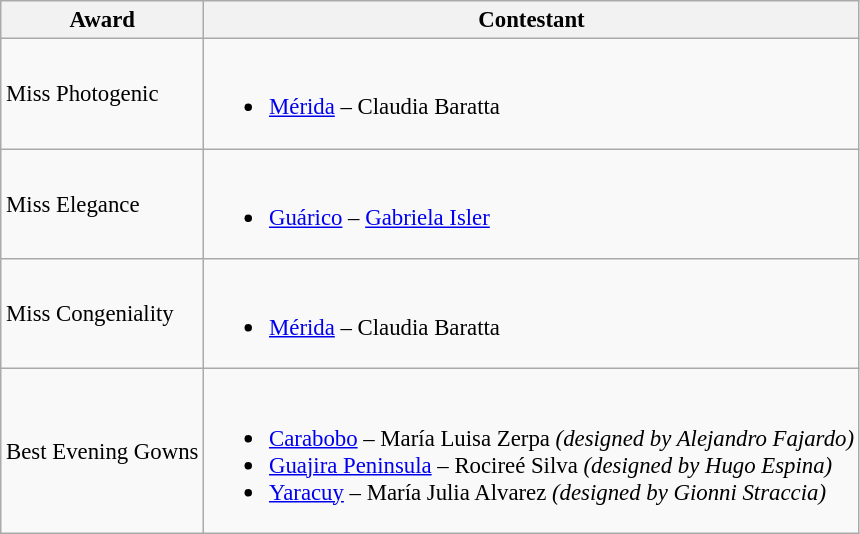<table class="wikitable" style="font-size:95%;">
<tr>
<th>Award</th>
<th>Contestant</th>
</tr>
<tr>
<td>Miss Photogenic</td>
<td><br><ul><li><a href='#'>Mérida</a> – Claudia Baratta</li></ul></td>
</tr>
<tr>
<td>Miss Elegance</td>
<td><br><ul><li><a href='#'>Guárico</a> – <a href='#'>Gabriela Isler</a></li></ul></td>
</tr>
<tr>
<td>Miss Congeniality</td>
<td><br><ul><li><a href='#'>Mérida</a> – Claudia Baratta</li></ul></td>
</tr>
<tr>
<td>Best Evening Gowns</td>
<td><br><ul><li><a href='#'>Carabobo</a> – María Luisa Zerpa <em>(designed by Alejandro Fajardo)</em></li><li><a href='#'>Guajira Peninsula</a> – Rocireé Silva <em>(designed by Hugo Espina)</em></li><li><a href='#'>Yaracuy</a> – María Julia Alvarez <em>(designed by Gionni Straccia)</em></li></ul></td>
</tr>
</table>
